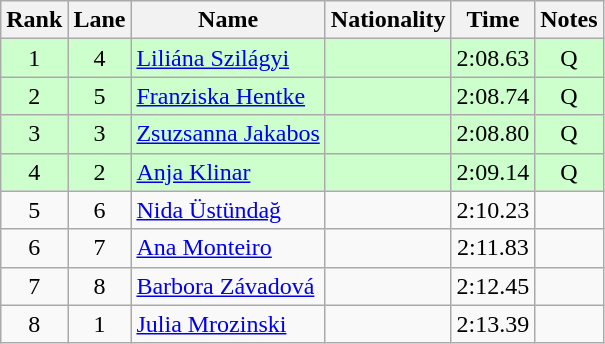<table class="wikitable sortable" style="text-align:center">
<tr>
<th>Rank</th>
<th>Lane</th>
<th>Name</th>
<th>Nationality</th>
<th>Time</th>
<th>Notes</th>
</tr>
<tr bgcolor=ccffcc>
<td>1</td>
<td>4</td>
<td align=left><a href='#'>Liliána Szilágyi</a></td>
<td align=left></td>
<td>2:08.63</td>
<td>Q</td>
</tr>
<tr bgcolor=ccffcc>
<td>2</td>
<td>5</td>
<td align=left><a href='#'>Franziska Hentke</a></td>
<td align=left></td>
<td>2:08.74</td>
<td>Q</td>
</tr>
<tr bgcolor=ccffcc>
<td>3</td>
<td>3</td>
<td align=left><a href='#'>Zsuzsanna Jakabos</a></td>
<td align=left></td>
<td>2:08.80</td>
<td>Q</td>
</tr>
<tr bgcolor=ccffcc>
<td>4</td>
<td>2</td>
<td align=left><a href='#'>Anja Klinar</a></td>
<td align=left></td>
<td>2:09.14</td>
<td>Q</td>
</tr>
<tr>
<td>5</td>
<td>6</td>
<td align=left><a href='#'>Nida Üstündağ</a></td>
<td align=left></td>
<td>2:10.23</td>
<td></td>
</tr>
<tr>
<td>6</td>
<td>7</td>
<td align=left><a href='#'>Ana Monteiro</a></td>
<td align=left></td>
<td>2:11.83</td>
<td></td>
</tr>
<tr>
<td>7</td>
<td>8</td>
<td align=left><a href='#'>Barbora Závadová</a></td>
<td align=left></td>
<td>2:12.45</td>
<td></td>
</tr>
<tr>
<td>8</td>
<td>1</td>
<td align=left><a href='#'>Julia Mrozinski</a></td>
<td align=left></td>
<td>2:13.39</td>
<td></td>
</tr>
</table>
